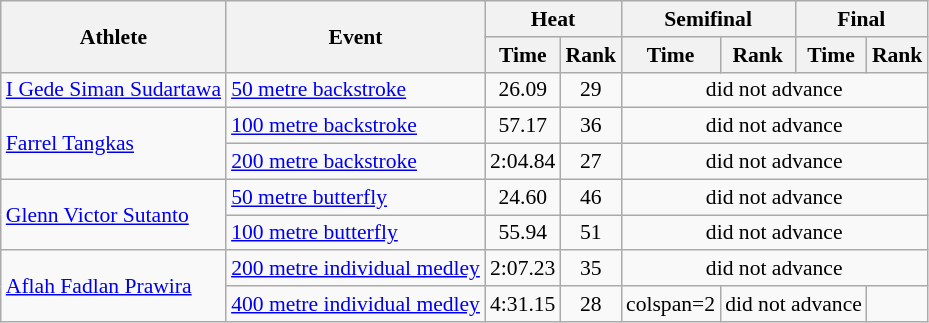<table class="wikitable" style="font-size:90%;">
<tr>
<th rowspan="2">Athlete</th>
<th rowspan="2">Event</th>
<th colspan="2">Heat</th>
<th colspan="2">Semifinal</th>
<th colspan="2">Final</th>
</tr>
<tr>
<th>Time</th>
<th>Rank</th>
<th>Time</th>
<th>Rank</th>
<th>Time</th>
<th>Rank</th>
</tr>
<tr align="center">
<td align="left"><a href='#'>I Gede Siman Sudartawa</a></td>
<td align="left"><a href='#'>50 metre backstroke</a></td>
<td>26.09</td>
<td>29</td>
<td colspan=4>did not advance</td>
</tr>
<tr align="center">
<td rowspan="2" align="left"><a href='#'>Farrel Tangkas</a></td>
<td align="left"><a href='#'>100 metre backstroke</a></td>
<td>57.17</td>
<td>36</td>
<td colspan=4>did not advance</td>
</tr>
<tr align="center">
<td align="left"><a href='#'>200 metre backstroke</a></td>
<td>2:04.84</td>
<td>27</td>
<td colspan=4>did not advance</td>
</tr>
<tr align="center">
<td rowspan="2" align="left"><a href='#'>Glenn Victor Sutanto</a></td>
<td align="left"><a href='#'>50 metre butterfly</a></td>
<td>24.60</td>
<td>46</td>
<td colspan=4>did not advance</td>
</tr>
<tr align="center">
<td align="left"><a href='#'>100 metre butterfly</a></td>
<td>55.94</td>
<td>51</td>
<td colspan=4>did not advance</td>
</tr>
<tr align="center">
<td rowspan="2" align="left"><a href='#'>Aflah Fadlan Prawira</a></td>
<td align="left"><a href='#'>200 metre individual medley</a></td>
<td>2:07.23</td>
<td>35</td>
<td colspan=4>did not advance</td>
</tr>
<tr align="center">
<td align="left"><a href='#'>400 metre individual medley</a></td>
<td>4:31.15</td>
<td>28</td>
<td>colspan=2 </td>
<td colspan=2>did not advance</td>
</tr>
</table>
